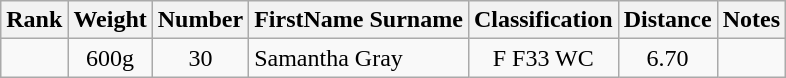<table class="wikitable sortable" style="text-align:center">
<tr>
<th>Rank</th>
<th>Weight</th>
<th>Number</th>
<th>FirstName Surname</th>
<th>Classification</th>
<th>Distance</th>
<th>Notes</th>
</tr>
<tr>
<td></td>
<td>600g</td>
<td>30</td>
<td style="text-align:left"> Samantha Gray</td>
<td>F F33 WC</td>
<td>6.70</td>
<td></td>
</tr>
</table>
